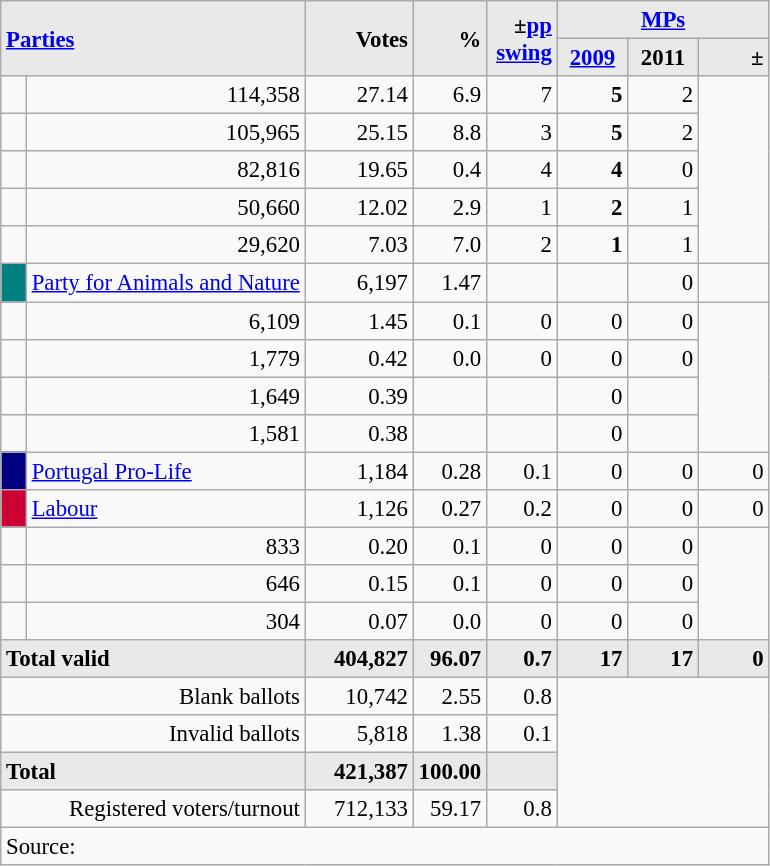<table class="wikitable" style="text-align:right; font-size:95%;">
<tr>
<th rowspan="2" colspan="2" style="background:#e9e9e9; text-align:left;" alignleft><a href='#'>Parties</a></th>
<th rowspan="2" style="background:#e9e9e9; text-align:right;">Votes</th>
<th rowspan="2" style="background:#e9e9e9; text-align:right;">%</th>
<th rowspan="2" style="background:#e9e9e9; text-align:right;">±<a href='#'>pp</a> <a href='#'>swing</a></th>
<th colspan="3" style="background:#e9e9e9; text-align:center;"><a href='#'>MPs</a></th>
</tr>
<tr style="background-color:#E9E9E9">
<th style="background-color:#E9E9E9;text-align:center;"><a href='#'>2009</a></th>
<th style="background-color:#E9E9E9;text-align:center;">2011</th>
<th style="background:#e9e9e9; text-align:right;">±</th>
</tr>
<tr>
<td></td>
<td>114,358</td>
<td>27.14</td>
<td>6.9</td>
<td>7</td>
<td><strong>5</strong></td>
<td>2</td>
</tr>
<tr>
<td></td>
<td>105,965</td>
<td>25.15</td>
<td>8.8</td>
<td>3</td>
<td><strong>5</strong></td>
<td>2</td>
</tr>
<tr>
<td></td>
<td>82,816</td>
<td>19.65</td>
<td>0.4</td>
<td>4</td>
<td><strong>4</strong></td>
<td>0</td>
</tr>
<tr>
<td></td>
<td>50,660</td>
<td>12.02</td>
<td>2.9</td>
<td>1</td>
<td><strong>2</strong></td>
<td>1</td>
</tr>
<tr>
<td></td>
<td>29,620</td>
<td>7.03</td>
<td>7.0</td>
<td>2</td>
<td><strong>1</strong></td>
<td>1</td>
</tr>
<tr>
<td style="width: 10px" bgcolor="teal" align="center"></td>
<td align="left"><a href='#'>Party for Animals and Nature</a></td>
<td>6,197</td>
<td>1.47</td>
<td></td>
<td></td>
<td>0</td>
<td></td>
</tr>
<tr>
<td></td>
<td>6,109</td>
<td>1.45</td>
<td>0.1</td>
<td>0</td>
<td>0</td>
<td>0</td>
</tr>
<tr>
<td></td>
<td>1,779</td>
<td>0.42</td>
<td>0.0</td>
<td>0</td>
<td>0</td>
<td>0</td>
</tr>
<tr>
<td></td>
<td>1,649</td>
<td>0.39</td>
<td></td>
<td></td>
<td>0</td>
<td></td>
</tr>
<tr>
<td></td>
<td>1,581</td>
<td>0.38</td>
<td></td>
<td></td>
<td>0</td>
<td></td>
</tr>
<tr>
<td style="width:10px;background-color:#000080;text-align:center;"></td>
<td style="text-align:left;"><a href='#'>Portugal Pro-Life</a></td>
<td>1,184</td>
<td>0.28</td>
<td>0.1</td>
<td>0</td>
<td>0</td>
<td>0</td>
</tr>
<tr>
<td style="width: 10px" bgcolor=#CC0033 align="center"></td>
<td align=left><a href='#'>Labour</a></td>
<td>1,126</td>
<td>0.27</td>
<td>0.2</td>
<td>0</td>
<td>0</td>
<td>0</td>
</tr>
<tr>
<td></td>
<td>833</td>
<td>0.20</td>
<td>0.1</td>
<td>0</td>
<td>0</td>
<td>0</td>
</tr>
<tr>
<td></td>
<td>646</td>
<td>0.15</td>
<td>0.1</td>
<td>0</td>
<td>0</td>
<td>0</td>
</tr>
<tr>
<td></td>
<td>304</td>
<td>0.07</td>
<td>0.0</td>
<td>0</td>
<td>0</td>
<td>0</td>
</tr>
<tr>
<td colspan=2 align=left style="background-color:#E9E9E9"><strong>Total valid</strong></td>
<td width="65" align="right" style="background-color:#E9E9E9"><strong>404,827</strong></td>
<td width="40" align="right" style="background-color:#E9E9E9"><strong>96.07</strong></td>
<td width="40" align="right" style="background-color:#E9E9E9"><strong>0.7</strong></td>
<td width="40" align="right" style="background-color:#E9E9E9"><strong>17</strong></td>
<td width="40" align="right" style="background-color:#E9E9E9"><strong>17</strong></td>
<td width="40" align="right" style="background-color:#E9E9E9"><strong>0</strong></td>
</tr>
<tr>
<td colspan=2>Blank ballots</td>
<td>10,742</td>
<td>2.55</td>
<td>0.8</td>
<td colspan=4 rowspan=4></td>
</tr>
<tr>
<td colspan=2>Invalid ballots</td>
<td>5,818</td>
<td>1.38</td>
<td>0.1</td>
</tr>
<tr>
<td colspan=2 align=left style="background-color:#E9E9E9"><strong>Total</strong></td>
<td width="50" align="right" style="background-color:#E9E9E9"><strong>421,387</strong></td>
<td width="40" align="right" style="background-color:#E9E9E9"><strong>100.00</strong></td>
<td width="40" align="right" style="background-color:#E9E9E9"></td>
</tr>
<tr>
<td colspan=2>Registered voters/turnout</td>
<td>712,133</td>
<td>59.17</td>
<td>0.8</td>
</tr>
<tr>
<td colspan=11 align=left>Source: </td>
</tr>
</table>
